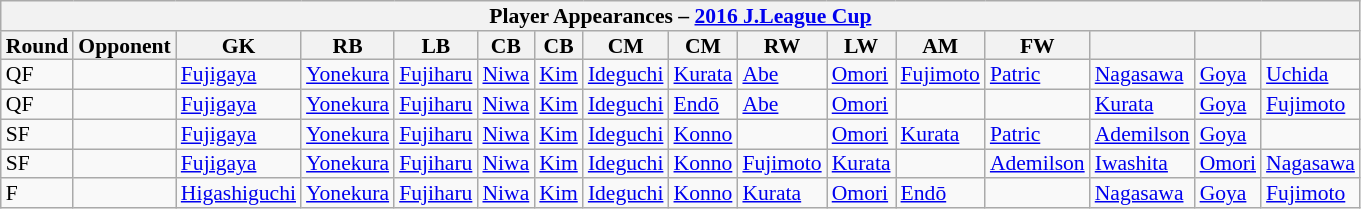<table class="wikitable"  style="text-align:left; line-height:90%; font-size:90%; width:60%;">
<tr>
<th colspan=16>Player Appearances – <a href='#'>2016 J.League Cup</a></th>
</tr>
<tr>
<th style="width:5%;">Round</th>
<th style="width:20%;">Opponent</th>
<th style="width:5%;">GK</th>
<th style="width:5%;">RB</th>
<th style="width:5%;">LB</th>
<th style="width:5%;">CB</th>
<th style="width:5%;">CB</th>
<th style="width:5%;">CM</th>
<th style="width:5%;">CM</th>
<th style="width:5%;">RW</th>
<th style="width:5%;">LW</th>
<th style="width:5%;">AM</th>
<th style="width:5%;">FW</th>
<th style="width:5%;"></th>
<th style="width:5%;"></th>
<th style="width:5%;"></th>
</tr>
<tr>
<td align=centre>QF</td>
<td align=left></td>
<td><a href='#'>Fujigaya</a></td>
<td><a href='#'>Yonekura</a></td>
<td><a href='#'>Fujiharu</a></td>
<td><a href='#'>Niwa</a></td>
<td><a href='#'>Kim</a></td>
<td><a href='#'>Ideguchi</a></td>
<td><a href='#'>Kurata</a></td>
<td><a href='#'>Abe</a></td>
<td><a href='#'>Omori</a></td>
<td><a href='#'>Fujimoto</a></td>
<td><a href='#'>Patric</a></td>
<td><a href='#'>Nagasawa</a></td>
<td><a href='#'>Goya</a></td>
<td><a href='#'>Uchida</a></td>
</tr>
<tr>
<td align=centre>QF</td>
<td align=left></td>
<td><a href='#'>Fujigaya</a></td>
<td><a href='#'>Yonekura</a></td>
<td><a href='#'>Fujiharu</a></td>
<td><a href='#'>Niwa</a></td>
<td><a href='#'>Kim</a></td>
<td><a href='#'>Ideguchi</a></td>
<td><a href='#'>Endō</a></td>
<td><a href='#'>Abe</a></td>
<td><a href='#'>Omori</a></td>
<td></td>
<td></td>
<td><a href='#'>Kurata</a></td>
<td><a href='#'>Goya</a></td>
<td><a href='#'>Fujimoto</a></td>
</tr>
<tr>
<td align=centre>SF</td>
<td align=left></td>
<td><a href='#'>Fujigaya</a></td>
<td><a href='#'>Yonekura</a></td>
<td><a href='#'>Fujiharu</a></td>
<td><a href='#'>Niwa</a></td>
<td><a href='#'>Kim</a></td>
<td><a href='#'>Ideguchi</a></td>
<td><a href='#'>Konno</a></td>
<td></td>
<td><a href='#'>Omori</a></td>
<td><a href='#'>Kurata</a></td>
<td><a href='#'>Patric</a></td>
<td><a href='#'>Ademilson</a></td>
<td><a href='#'>Goya</a></td>
<td></td>
</tr>
<tr>
<td align=centre>SF</td>
<td align=left></td>
<td><a href='#'>Fujigaya</a></td>
<td><a href='#'>Yonekura</a></td>
<td><a href='#'>Fujiharu</a></td>
<td><a href='#'>Niwa</a></td>
<td><a href='#'>Kim</a></td>
<td><a href='#'>Ideguchi</a></td>
<td><a href='#'>Konno</a></td>
<td><a href='#'>Fujimoto</a></td>
<td><a href='#'>Kurata</a></td>
<td></td>
<td><a href='#'>Ademilson</a></td>
<td><a href='#'>Iwashita</a></td>
<td><a href='#'>Omori</a></td>
<td><a href='#'>Nagasawa</a></td>
</tr>
<tr>
<td align=centre>F</td>
<td align=left></td>
<td><a href='#'>Higashiguchi</a></td>
<td><a href='#'>Yonekura</a></td>
<td><a href='#'>Fujiharu</a></td>
<td><a href='#'>Niwa</a></td>
<td><a href='#'>Kim</a></td>
<td><a href='#'>Ideguchi</a></td>
<td><a href='#'>Konno</a></td>
<td><a href='#'>Kurata</a></td>
<td><a href='#'>Omori</a></td>
<td><a href='#'>Endō</a></td>
<td></td>
<td><a href='#'>Nagasawa</a></td>
<td><a href='#'>Goya</a></td>
<td><a href='#'>Fujimoto</a></td>
</tr>
</table>
